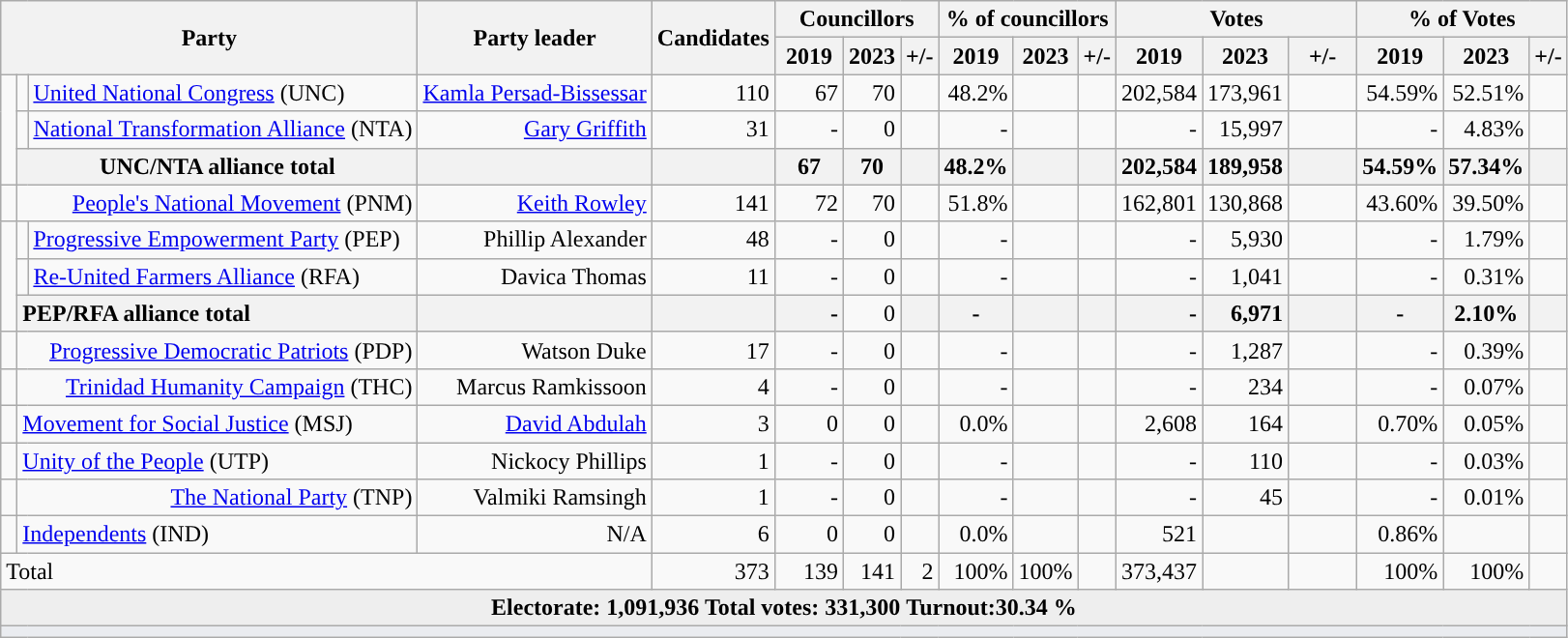<table class="wikitable sortable" style="text-align:right;  margin-bottom:0">
<tr>
<th colspan="3" rowspan="2">Party</th>
<th rowspan="2">Party leader</th>
<th rowspan="2">Candidates</th>
<th colspan="3">Councillors</th>
<th colspan="3">% of councillors</th>
<th colspan="3">Votes</th>
<th colspan="3">% of Votes</th>
</tr>
<tr>
<th style="width:40px;">2019</th>
<th>2023</th>
<th>+/-</th>
<th>2019</th>
<th>2023</th>
<th>+/-</th>
<th style="width:40px;">2019</th>
<th style="width:40px;">2023</th>
<th style="width:40px;">+/-</th>
<th>2019</th>
<th>2023</th>
<th>+/-</th>
</tr>
<tr>
<td rowspan="3"> </td>
<td bgcolor=></td>
<td style="text-align:left;"><a href='#'>United National Congress</a> (UNC)</td>
<td><a href='#'>Kamla Persad-Bissessar</a></td>
<td>110</td>
<td>67</td>
<td>70</td>
<td></td>
<td>48.2%</td>
<td></td>
<td></td>
<td>202,584</td>
<td>173,961</td>
<td></td>
<td>54.59%</td>
<td>52.51%</td>
<td></td>
</tr>
<tr>
<td bgcolor=></td>
<td style="text-align:left;"><a href='#'>National Transformation Alliance</a> (NTA)</td>
<td><a href='#'>Gary Griffith</a></td>
<td>31</td>
<td>-</td>
<td>0</td>
<td></td>
<td>-</td>
<td></td>
<td></td>
<td>-</td>
<td>15,997</td>
<td></td>
<td>-</td>
<td>4.83%</td>
<td></td>
</tr>
<tr>
<th colspan="2">UNC/NTA alliance total</th>
<th></th>
<th></th>
<th>67</th>
<th>70</th>
<th></th>
<th>48.2%</th>
<th></th>
<th></th>
<th>202,584</th>
<th>189,958</th>
<th></th>
<th>54.59%</th>
<th>57.34%</th>
<th></th>
</tr>
<tr>
<td style="color:inherit;background:"></td>
<td colspan="2"><a href='#'>People's National Movement</a> (PNM)</td>
<td><a href='#'>Keith Rowley</a></td>
<td>141</td>
<td>72</td>
<td>70</td>
<td></td>
<td>51.8%</td>
<td></td>
<td></td>
<td>162,801</td>
<td>130,868</td>
<td></td>
<td>43.60%</td>
<td>39.50%</td>
<td></td>
</tr>
<tr>
<td rowspan="3"> </td>
<td bgcolor=></td>
<td style="text-align:left;"><a href='#'>Progressive Empowerment Party</a> (PEP)</td>
<td>Phillip Alexander</td>
<td align="right">48</td>
<td align="right">-</td>
<td>0</td>
<td></td>
<td>-</td>
<td></td>
<td></td>
<td align="right">-</td>
<td align="right">5,930</td>
<td align="right"></td>
<td>-</td>
<td>1.79%</td>
<td></td>
</tr>
<tr>
<td bgcolor=></td>
<td style="text-align:left;"><a href='#'>Re-United Farmers Alliance</a> (RFA)</td>
<td>Davica Thomas</td>
<td align="right">11</td>
<td align="right">-</td>
<td>0</td>
<td></td>
<td>-</td>
<td></td>
<td></td>
<td align="right">-</td>
<td align="right">1,041</td>
<td align="right"></td>
<td>-</td>
<td>0.31%</td>
<td></td>
</tr>
<tr>
<th colspan="2" style="text-align:left;">PEP/RFA alliance total</th>
<th></th>
<th style="text-align:right;"></th>
<th style="text-align:right;">-</th>
<td>0</td>
<th></th>
<th>-</th>
<th></th>
<th></th>
<th style="text-align:right;">-</th>
<th style="text-align:right;">6,971</th>
<th style="text-align:right;"></th>
<th>-</th>
<th>2.10%</th>
<th></th>
</tr>
<tr>
<td style="color:inherit;background:"></td>
<td colspan="2"><a href='#'>Progressive Democratic Patriots</a> (PDP)</td>
<td>Watson Duke</td>
<td>17</td>
<td>-</td>
<td>0</td>
<td></td>
<td>-</td>
<td></td>
<td></td>
<td>-</td>
<td>1,287</td>
<td></td>
<td>-</td>
<td>0.39%</td>
<td></td>
</tr>
<tr>
<td style="color:inherit;background:"></td>
<td colspan="2"><a href='#'>Trinidad Humanity Campaign</a> (THC)</td>
<td>Marcus Ramkissoon</td>
<td>4</td>
<td>-</td>
<td>0</td>
<td></td>
<td>-</td>
<td></td>
<td></td>
<td>-</td>
<td>234</td>
<td></td>
<td>-</td>
<td>0.07%</td>
<td></td>
</tr>
<tr>
<td bgcolor=></td>
<td colspan="2" style="text-align:left;"><a href='#'>Movement for Social Justice</a> (MSJ)</td>
<td><a href='#'>David Abdulah</a></td>
<td>3</td>
<td>0</td>
<td>0</td>
<td></td>
<td>0.0%</td>
<td></td>
<td></td>
<td>2,608</td>
<td>164</td>
<td></td>
<td>0.70%</td>
<td>0.05%</td>
<td></td>
</tr>
<tr>
<td bgcolor=></td>
<td colspan="2" style="text-align:left;"><a href='#'>Unity of the People</a> (UTP)</td>
<td>Nickocy Phillips</td>
<td align="right">1</td>
<td align="right">-</td>
<td>0</td>
<td></td>
<td>-</td>
<td></td>
<td></td>
<td align="right">-</td>
<td align="right">110</td>
<td align="right"></td>
<td>-</td>
<td>0.03%</td>
<td></td>
</tr>
<tr>
<td style="color:inherit;background:"></td>
<td colspan="2"><a href='#'>The National Party</a> (TNP)</td>
<td>Valmiki Ramsingh</td>
<td>1</td>
<td>-</td>
<td>0</td>
<td></td>
<td>-</td>
<td></td>
<td></td>
<td>-</td>
<td>45</td>
<td></td>
<td>-</td>
<td>0.01%</td>
<td></td>
</tr>
<tr>
<td style="color:inherit;background:"></td>
<td colspan="2" style="text-align:left;"><a href='#'>Independents</a> (IND)</td>
<td>N/A</td>
<td align="right">6</td>
<td align="right">0</td>
<td>0</td>
<td></td>
<td>0.0%</td>
<td></td>
<td></td>
<td align="right">521</td>
<td align="right"></td>
<td align="right"></td>
<td>0.86%</td>
<td></td>
<td></td>
</tr>
<tr>
<td colspan="4" align="left">Total</td>
<td align="right">373</td>
<td align="right">139</td>
<td>141</td>
<td>2</td>
<td>100%</td>
<td>100%</td>
<td></td>
<td align="right">373,437</td>
<td align="right"></td>
<td align="right"></td>
<td>100%</td>
<td>100%</td>
<td></td>
</tr>
<tr>
<td colspan="17" style="text-align:center; background:#eee;"><strong>Electorate: 1,091,936 Total votes: 331,300</strong> <strong>Turnout:30.34 %</strong></td>
</tr>
<tr>
<td colspan="17" style="text-align:left; background-color:#eaecf0"></td>
</tr>
</table>
